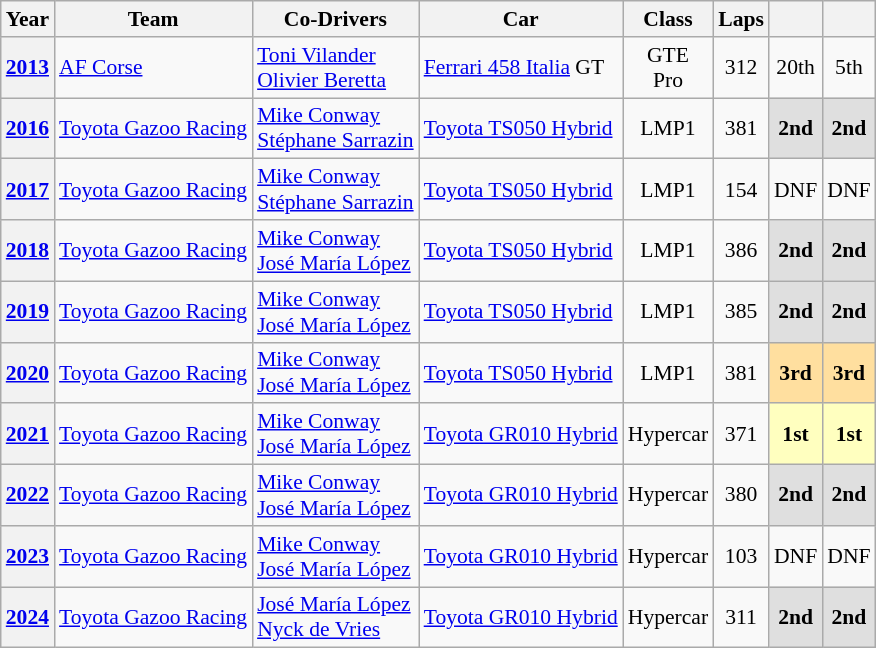<table class="wikitable" style="text-align:center; font-size:90%">
<tr>
<th>Year</th>
<th>Team</th>
<th>Co-Drivers</th>
<th>Car</th>
<th>Class</th>
<th>Laps</th>
<th></th>
<th></th>
</tr>
<tr>
<th><a href='#'>2013</a></th>
<td align="left"nowrap> <a href='#'>AF Corse</a></td>
<td align="left"nowrap> <a href='#'>Toni Vilander</a><br> <a href='#'>Olivier Beretta</a></td>
<td align="left"nowrap><a href='#'>Ferrari 458 Italia</a> GT</td>
<td>GTE<br>Pro</td>
<td>312</td>
<td>20th</td>
<td>5th</td>
</tr>
<tr>
<th><a href='#'>2016</a></th>
<td align="left"nowrap> <a href='#'>Toyota Gazoo Racing</a></td>
<td align="left"nowrap> <a href='#'>Mike Conway</a><br> <a href='#'>Stéphane Sarrazin</a></td>
<td align="left"nowrap><a href='#'>Toyota TS050 Hybrid</a></td>
<td>LMP1</td>
<td>381</td>
<td style="background:#DFDFDF;"><strong>2nd</strong></td>
<td style="background:#DFDFDF;"><strong>2nd</strong></td>
</tr>
<tr>
<th><a href='#'>2017</a></th>
<td align="left"nowrap> <a href='#'>Toyota Gazoo Racing</a></td>
<td align="left"nowrap> <a href='#'>Mike Conway</a><br> <a href='#'>Stéphane Sarrazin</a></td>
<td align="left"nowrap><a href='#'>Toyota TS050 Hybrid</a></td>
<td>LMP1</td>
<td>154</td>
<td>DNF</td>
<td>DNF</td>
</tr>
<tr>
<th><a href='#'>2018</a></th>
<td align="left"nowrap> <a href='#'>Toyota Gazoo Racing</a></td>
<td align="left"nowrap> <a href='#'>Mike Conway</a><br> <a href='#'>José María López</a></td>
<td align="left"nowrap><a href='#'>Toyota TS050 Hybrid</a></td>
<td>LMP1</td>
<td>386</td>
<td style="background:#DFDFDF;"><strong>2nd</strong></td>
<td style="background:#DFDFDF;"><strong>2nd</strong></td>
</tr>
<tr>
<th><a href='#'>2019</a></th>
<td align="left"nowrap> <a href='#'>Toyota Gazoo Racing</a></td>
<td align="left"nowrap> <a href='#'>Mike Conway</a><br> <a href='#'>José María López</a></td>
<td align="left"nowrap><a href='#'>Toyota TS050 Hybrid</a></td>
<td>LMP1</td>
<td>385</td>
<td style="background:#DFDFDF;"><strong>2nd</strong></td>
<td style="background:#DFDFDF;"><strong>2nd</strong></td>
</tr>
<tr>
<th><a href='#'>2020</a></th>
<td align="left"nowrap> <a href='#'>Toyota Gazoo Racing</a></td>
<td align="left"nowrap> <a href='#'>Mike Conway</a><br> <a href='#'>José María López</a></td>
<td align="left"nowrap><a href='#'>Toyota TS050 Hybrid</a></td>
<td>LMP1</td>
<td>381</td>
<td style="background:#FFDF9F;"><strong>3rd</strong></td>
<td style="background:#FFDF9F;"><strong>3rd</strong></td>
</tr>
<tr>
<th><a href='#'>2021</a></th>
<td align="left"nowrap> <a href='#'>Toyota Gazoo Racing</a></td>
<td align="left"nowrap> <a href='#'>Mike Conway</a><br> <a href='#'>José María López</a></td>
<td align="left"nowrap><a href='#'>Toyota GR010 Hybrid</a></td>
<td>Hypercar</td>
<td>371</td>
<td style="background:#FFFFBF;"><strong>1st</strong></td>
<td style="background:#FFFFBF;"><strong>1st</strong></td>
</tr>
<tr>
<th><a href='#'>2022</a></th>
<td align="left"nowrap> <a href='#'>Toyota Gazoo Racing</a></td>
<td align="left"nowrap> <a href='#'>Mike Conway</a><br> <a href='#'>José María López</a></td>
<td align="left"nowrap><a href='#'>Toyota GR010 Hybrid</a></td>
<td>Hypercar</td>
<td>380</td>
<td style="background:#DFDFDF;"><strong>2nd</strong></td>
<td style="background:#DFDFDF;"><strong>2nd</strong></td>
</tr>
<tr>
<th><a href='#'>2023</a></th>
<td align="left"nowrap> <a href='#'>Toyota Gazoo Racing</a></td>
<td align="left"nowrap> <a href='#'>Mike Conway</a><br> <a href='#'>José María López</a></td>
<td align="left"nowrap><a href='#'>Toyota GR010 Hybrid</a></td>
<td>Hypercar</td>
<td>103</td>
<td>DNF</td>
<td>DNF</td>
</tr>
<tr>
<th><a href='#'>2024</a></th>
<td align="left"nowrap> <a href='#'>Toyota Gazoo Racing</a></td>
<td align="left"nowrap> <a href='#'>José María López</a><br> <a href='#'>Nyck de Vries</a></td>
<td align="left"nowrap><a href='#'>Toyota GR010 Hybrid</a></td>
<td>Hypercar</td>
<td>311</td>
<td style="background:#DFDFDF;"><strong>2nd</strong></td>
<td style="background:#DFDFDF;"><strong>2nd</strong></td>
</tr>
</table>
